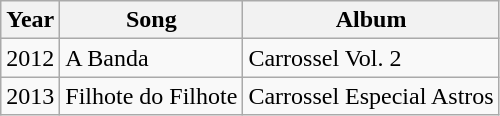<table class="wikitable">
<tr>
<th>Year</th>
<th>Song</th>
<th>Album</th>
</tr>
<tr>
<td>2012</td>
<td>A Banda</td>
<td>Carrossel Vol. 2</td>
</tr>
<tr>
<td>2013</td>
<td>Filhote do Filhote</td>
<td>Carrossel Especial Astros</td>
</tr>
</table>
